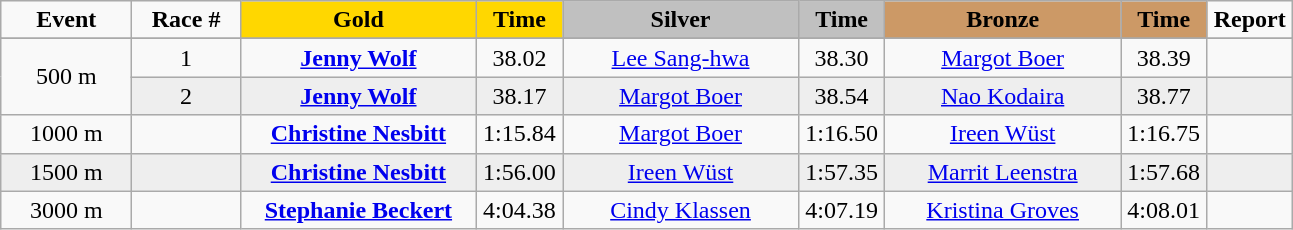<table class="wikitable">
<tr>
<td width="80" align="center"><strong>Event</strong></td>
<td width="65" align="center"><strong>Race #</strong></td>
<td width="150" bgcolor="gold" align="center"><strong>Gold</strong></td>
<td width="50" bgcolor="gold" align="center"><strong>Time</strong></td>
<td width="150" bgcolor="silver" align="center"><strong>Silver</strong></td>
<td width="50" bgcolor="silver" align="center"><strong>Time</strong></td>
<td width="150" bgcolor="#CC9966" align="center"><strong>Bronze</strong></td>
<td width="50" bgcolor="#CC9966" align="center"><strong>Time</strong></td>
<td width="50" align="center"><strong>Report</strong></td>
</tr>
<tr bgcolor="#cccccc">
</tr>
<tr>
<td rowspan=2 align="center">500 m</td>
<td align="center">1</td>
<td align="center"><strong><a href='#'>Jenny Wolf</a></strong><br><small></small></td>
<td align="center">38.02</td>
<td align="center"><a href='#'>Lee Sang-hwa</a><br><small></small></td>
<td align="center">38.30</td>
<td align="center"><a href='#'>Margot Boer</a><br><small></small></td>
<td align="center">38.39</td>
<td align="center"></td>
</tr>
<tr bgcolor="#eeeeee">
<td align="center">2</td>
<td align="center"><strong><a href='#'>Jenny Wolf</a></strong><br><small></small></td>
<td align="center">38.17</td>
<td align="center"><a href='#'>Margot Boer</a><br><small></small></td>
<td align="center">38.54</td>
<td align="center"><a href='#'>Nao Kodaira</a><br><small></small></td>
<td align="center">38.77</td>
<td align="center"></td>
</tr>
<tr>
<td align="center">1000 m</td>
<td align="center"></td>
<td align="center"><strong><a href='#'>Christine Nesbitt</a></strong><br><small></small></td>
<td align="center">1:15.84</td>
<td align="center"><a href='#'>Margot Boer</a><br><small></small></td>
<td align="center">1:16.50</td>
<td align="center"><a href='#'>Ireen Wüst</a><br><small></small></td>
<td align="center">1:16.75</td>
<td align="center"></td>
</tr>
<tr bgcolor="#eeeeee">
<td align="center">1500 m</td>
<td align="center"></td>
<td align="center"><strong><a href='#'>Christine Nesbitt</a></strong><br><small></small></td>
<td align="center">1:56.00</td>
<td align="center"><a href='#'>Ireen Wüst</a><br><small></small></td>
<td align="center">1:57.35</td>
<td align="center"><a href='#'>Marrit Leenstra</a><br><small></small></td>
<td align="center">1:57.68</td>
<td align="center"></td>
</tr>
<tr>
<td align="center">3000 m</td>
<td align="center"></td>
<td align="center"><strong><a href='#'>Stephanie Beckert</a></strong><br><small></small></td>
<td align="center">4:04.38</td>
<td align="center"><a href='#'>Cindy Klassen</a><br><small></small></td>
<td align="center">4:07.19</td>
<td align="center"><a href='#'>Kristina Groves</a><br><small></small></td>
<td align="center">4:08.01</td>
<td align="center"></td>
</tr>
</table>
